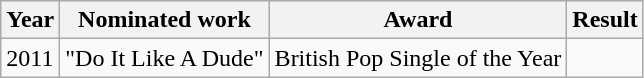<table class="wikitable">
<tr>
<th>Year</th>
<th>Nominated work</th>
<th>Award</th>
<th>Result</th>
</tr>
<tr>
<td rowspan="1">2011</td>
<td rowspan="1">"Do It Like A Dude"</td>
<td>British Pop Single of the Year</td>
<td></td>
</tr>
</table>
